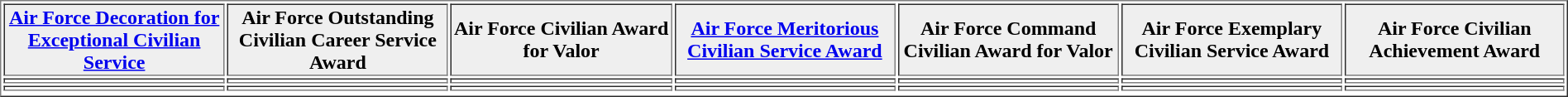<table align="center" border="1"  cellpadding="1">
<tr>
<th width="14.3%" style="background:#efefef;"><a href='#'>Air Force Decoration for Exceptional Civilian Service</a></th>
<th width="14.3%" style="background:#efefef;">Air Force Outstanding Civilian Career Service Award</th>
<th width="14.3%" style="background:#efefef;">Air Force Civilian Award for Valor</th>
<th width="14.3%" style="background:#efefef;"><a href='#'>Air Force Meritorious Civilian Service Award</a></th>
<th width="14.3%" style="background:#efefef;">Air Force Command Civilian Award for Valor</th>
<th width="14.3%" style="background:#efefef;">Air Force Exemplary Civilian Service Award</th>
<th width="14.3%" style="background:#efefef;">Air Force Civilian Achievement Award</th>
</tr>
<tr>
<td></td>
<td></td>
<td></td>
<td></td>
<td></td>
<td></td>
<td></td>
</tr>
<tr>
<td></td>
<td></td>
<td></td>
<td></td>
<td></td>
<td></td>
<td></td>
</tr>
<tr>
</tr>
</table>
